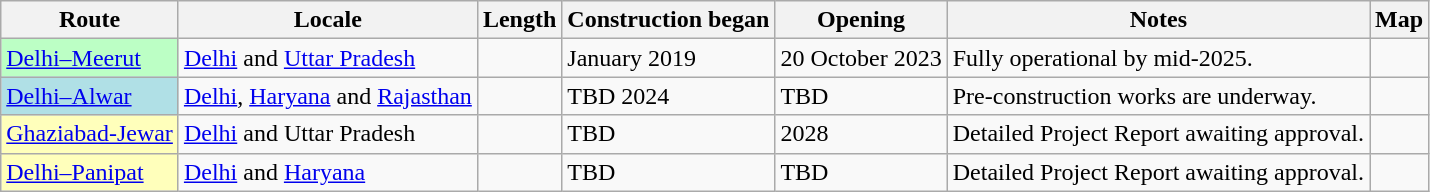<table class="wikitable sortable">
<tr>
<th>Route</th>
<th>Locale</th>
<th>Length</th>
<th>Construction began</th>
<th>Opening</th>
<th>Notes</th>
<th>Map</th>
</tr>
<tr>
<td style="background:#bcffc5;"><a href='#'>Delhi–Meerut</a></td>
<td><a href='#'>Delhi</a> and <a href='#'>Uttar Pradesh</a></td>
<td></td>
<td>January 2019</td>
<td>20 October 2023</td>
<td>Fully operational by mid-2025.</td>
<td></td>
</tr>
<tr>
<td style="background:#b0e0e6;"><a href='#'>Delhi–Alwar</a></td>
<td><a href='#'>Delhi</a>, <a href='#'>Haryana</a> and <a href='#'>Rajasthan</a></td>
<td></td>
<td>TBD 2024</td>
<td>TBD</td>
<td>Pre-construction works are underway.</td>
</tr>
<tr>
<td style="background:#ffffbb;"><a href='#'>Ghaziabad-Jewar</a></td>
<td><a href='#'>Delhi</a> and Uttar Pradesh</td>
<td></td>
<td>TBD</td>
<td>2028</td>
<td>Detailed Project Report awaiting approval.</td>
<td></td>
</tr>
<tr>
<td style="background:#ffffbb;"><a href='#'>Delhi–Panipat</a></td>
<td><a href='#'>Delhi</a> and <a href='#'>Haryana</a></td>
<td></td>
<td>TBD</td>
<td>TBD</td>
<td>Detailed Project Report awaiting approval.</td>
<td></td>
</tr>
</table>
